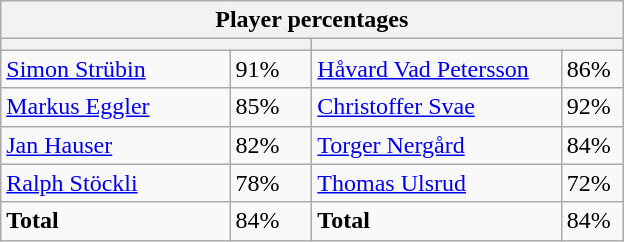<table class="wikitable">
<tr>
<th colspan=4 width=400>Player percentages</th>
</tr>
<tr>
<th colspan=2 width=200></th>
<th colspan=2 width=200></th>
</tr>
<tr>
<td><a href='#'>Simon Strübin</a></td>
<td>91%</td>
<td><a href='#'>Håvard Vad Petersson</a></td>
<td>86%</td>
</tr>
<tr>
<td><a href='#'>Markus Eggler</a></td>
<td>85%</td>
<td><a href='#'>Christoffer Svae</a></td>
<td>92%</td>
</tr>
<tr>
<td><a href='#'>Jan Hauser</a></td>
<td>82%</td>
<td><a href='#'>Torger Nergård</a></td>
<td>84%</td>
</tr>
<tr>
<td><a href='#'>Ralph Stöckli</a></td>
<td>78%</td>
<td><a href='#'>Thomas Ulsrud</a></td>
<td>72%</td>
</tr>
<tr>
<td><strong>Total</strong></td>
<td>84%</td>
<td><strong>Total</strong></td>
<td>84%</td>
</tr>
</table>
